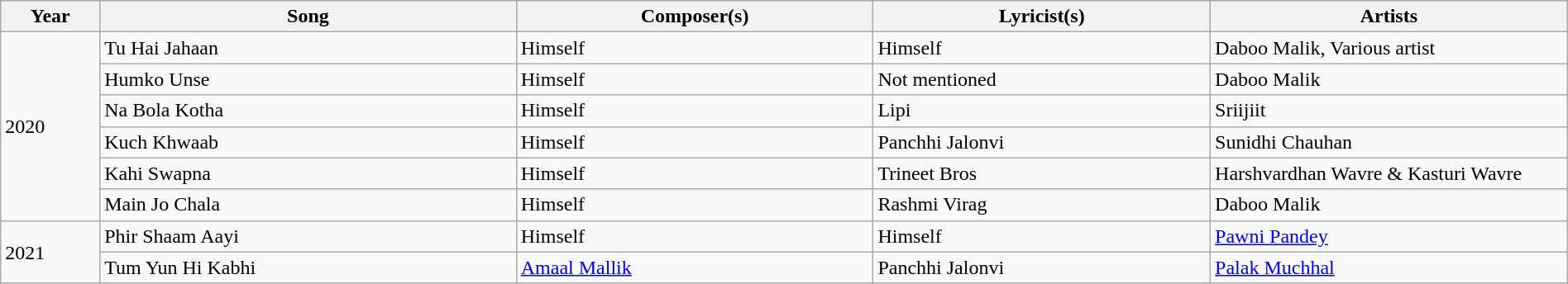<table class="wikitable plainrowheaders" width="100%">
<tr>
<th scope="col" width="5%"><strong>Year</strong></th>
<th scope="col" width="21%"><strong>Song</strong></th>
<th scope="col" width="18%"><strong>Composer(s)</strong></th>
<th scope="col" width="17%"><strong>Lyricist(s)</strong></th>
<th scope="col" width="18%"><strong>Artists</strong></th>
</tr>
<tr>
<td rowspan="6">2020</td>
<td>Tu Hai Jahaan</td>
<td>Himself</td>
<td>Himself</td>
<td>Daboo Malik, Various artist</td>
</tr>
<tr>
<td>Humko Unse</td>
<td>Himself</td>
<td>Not mentioned</td>
<td>Daboo Malik</td>
</tr>
<tr>
<td>Na Bola Kotha</td>
<td>Himself</td>
<td>Lipi</td>
<td>Sriijiit</td>
</tr>
<tr>
<td>Kuch Khwaab</td>
<td>Himself</td>
<td>Panchhi Jalonvi</td>
<td>Sunidhi Chauhan</td>
</tr>
<tr>
<td>Kahi Swapna</td>
<td>Himself</td>
<td>Trineet Bros</td>
<td>Harshvardhan Wavre & Kasturi Wavre</td>
</tr>
<tr>
<td>Main Jo Chala</td>
<td>Himself</td>
<td>Rashmi Virag</td>
<td>Daboo Malik</td>
</tr>
<tr>
<td rowspan="2">2021</td>
<td>Phir Shaam Aayi</td>
<td>Himself</td>
<td>Himself</td>
<td><a href='#'>Pawni Pandey</a></td>
</tr>
<tr>
<td>Tum Yun Hi Kabhi</td>
<td><a href='#'>Amaal Mallik</a></td>
<td>Panchhi Jalonvi</td>
<td><a href='#'>Palak Muchhal</a></td>
</tr>
</table>
